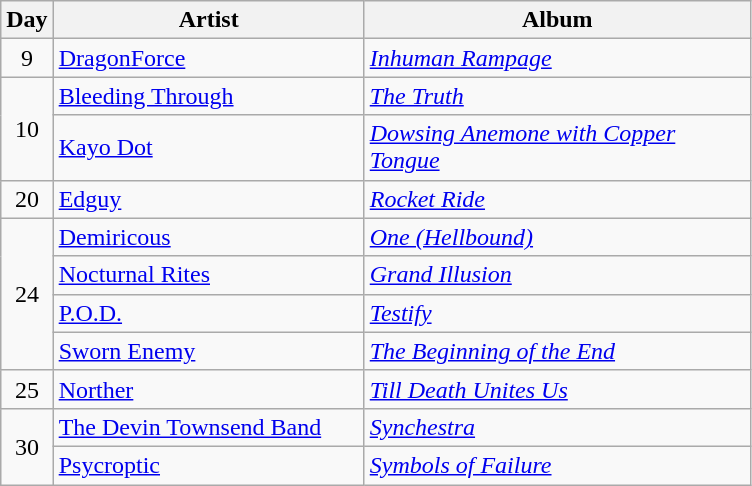<table class="wikitable" border="1">
<tr>
<th>Day</th>
<th width="200">Artist</th>
<th width="250">Album</th>
</tr>
<tr>
<td align="center" rowspan="1">9</td>
<td><a href='#'>DragonForce</a></td>
<td><em><a href='#'>Inhuman Rampage</a></em></td>
</tr>
<tr>
<td align="center" rowspan="2">10</td>
<td><a href='#'>Bleeding Through</a></td>
<td><em><a href='#'>The Truth</a></em></td>
</tr>
<tr>
<td><a href='#'>Kayo Dot</a></td>
<td><em><a href='#'>Dowsing Anemone with Copper Tongue</a></em></td>
</tr>
<tr>
<td align="center" rowspan="1">20</td>
<td><a href='#'>Edguy</a></td>
<td><em><a href='#'>Rocket Ride</a></em></td>
</tr>
<tr>
<td align="center" rowspan="4">24</td>
<td><a href='#'>Demiricous</a></td>
<td><em><a href='#'>One (Hellbound)</a></em></td>
</tr>
<tr>
<td><a href='#'>Nocturnal Rites</a></td>
<td><em><a href='#'>Grand Illusion</a></em></td>
</tr>
<tr>
<td><a href='#'>P.O.D.</a></td>
<td><em><a href='#'>Testify</a></em></td>
</tr>
<tr>
<td><a href='#'>Sworn Enemy</a></td>
<td><em><a href='#'>The Beginning of the End</a></em></td>
</tr>
<tr>
<td align="center" rowspan="1">25</td>
<td><a href='#'>Norther</a></td>
<td><em><a href='#'>Till Death Unites Us</a></em></td>
</tr>
<tr>
<td align="center" rowspan="2">30</td>
<td><a href='#'>The Devin Townsend Band</a></td>
<td><em><a href='#'>Synchestra</a></em></td>
</tr>
<tr>
<td><a href='#'>Psycroptic</a></td>
<td><em><a href='#'>Symbols of Failure</a></em></td>
</tr>
</table>
